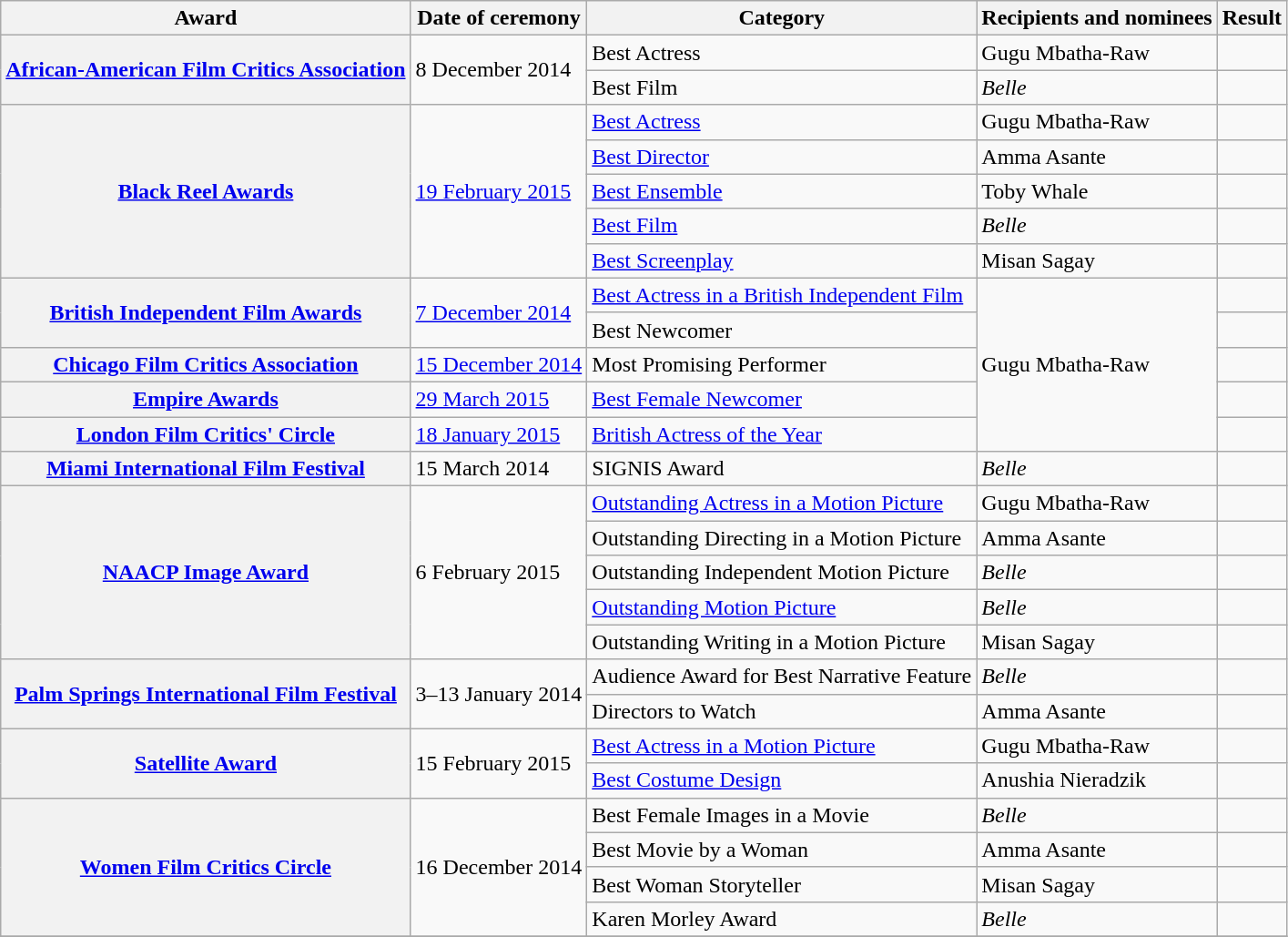<table class="wikitable plainrowheaders sortable">
<tr>
<th scope="col" class="unsortable">Award</th>
<th scope="col">Date of ceremony</th>
<th scope="col">Category</th>
<th scope="col">Recipients and nominees</th>
<th scope="col">Result</th>
</tr>
<tr>
<th scope="row" rowspan="2"><a href='#'>African-American Film Critics Association</a></th>
<td rowspan="2">8 December 2014</td>
<td>Best Actress</td>
<td>Gugu Mbatha-Raw</td>
<td></td>
</tr>
<tr>
<td>Best Film</td>
<td><em>Belle</em></td>
<td></td>
</tr>
<tr>
<th scope="row" rowspan="5"><a href='#'>Black Reel Awards</a></th>
<td rowspan="5"><a href='#'>19 February 2015</a></td>
<td><a href='#'>Best Actress</a></td>
<td>Gugu Mbatha-Raw</td>
<td></td>
</tr>
<tr>
<td><a href='#'>Best Director</a></td>
<td>Amma Asante</td>
<td></td>
</tr>
<tr>
<td><a href='#'>Best Ensemble</a></td>
<td>Toby Whale</td>
<td></td>
</tr>
<tr>
<td><a href='#'>Best Film</a></td>
<td><em>Belle</em></td>
<td></td>
</tr>
<tr>
<td><a href='#'>Best Screenplay</a></td>
<td>Misan Sagay</td>
<td></td>
</tr>
<tr>
<th scope="row" rowspan="2"><a href='#'>British Independent Film Awards</a></th>
<td rowspan="2"><a href='#'>7 December 2014</a></td>
<td><a href='#'>Best Actress in a British Independent Film</a></td>
<td rowspan="5">Gugu Mbatha-Raw</td>
<td></td>
</tr>
<tr>
<td>Best Newcomer</td>
<td></td>
</tr>
<tr>
<th scope="row"><a href='#'>Chicago Film Critics Association</a></th>
<td><a href='#'>15 December 2014</a></td>
<td>Most Promising Performer</td>
<td></td>
</tr>
<tr>
<th scope="row"><a href='#'>Empire Awards</a></th>
<td><a href='#'>29 March 2015</a></td>
<td><a href='#'>Best Female Newcomer</a></td>
<td></td>
</tr>
<tr>
<th scope="row"><a href='#'>London Film Critics' Circle</a></th>
<td><a href='#'>18 January 2015</a></td>
<td><a href='#'>British Actress of the Year</a></td>
<td></td>
</tr>
<tr>
<th scope="row"><a href='#'>Miami International Film Festival</a></th>
<td>15 March 2014</td>
<td>SIGNIS Award</td>
<td><em>Belle</em></td>
<td></td>
</tr>
<tr>
<th scope="row" rowspan="5"><a href='#'>NAACP Image Award</a></th>
<td rowspan="5">6 February 2015</td>
<td><a href='#'>Outstanding Actress in a Motion Picture</a></td>
<td>Gugu Mbatha-Raw</td>
<td></td>
</tr>
<tr>
<td>Outstanding Directing in a Motion Picture</td>
<td>Amma Asante</td>
<td></td>
</tr>
<tr>
<td>Outstanding Independent Motion Picture</td>
<td><em>Belle</em></td>
<td></td>
</tr>
<tr>
<td><a href='#'>Outstanding Motion Picture</a></td>
<td><em>Belle</em></td>
<td></td>
</tr>
<tr>
<td>Outstanding Writing in a Motion Picture</td>
<td>Misan Sagay</td>
<td></td>
</tr>
<tr>
<th scope="row" rowspan="2"><a href='#'>Palm Springs International Film Festival</a></th>
<td rowspan="2">3–13 January 2014</td>
<td>Audience Award for Best Narrative Feature</td>
<td><em>Belle</em></td>
<td></td>
</tr>
<tr>
<td>Directors to Watch</td>
<td>Amma Asante</td>
<td></td>
</tr>
<tr>
<th scope="row" rowspan="2"><a href='#'>Satellite Award</a></th>
<td rowspan="2">15 February 2015</td>
<td><a href='#'>Best Actress in a Motion Picture</a></td>
<td>Gugu Mbatha-Raw</td>
<td></td>
</tr>
<tr>
<td><a href='#'>Best Costume Design</a></td>
<td>Anushia Nieradzik</td>
<td></td>
</tr>
<tr>
<th scope="row" rowspan="4"><a href='#'>Women Film Critics Circle</a></th>
<td rowspan="4">16 December 2014</td>
<td>Best Female Images in a Movie</td>
<td><em>Belle</em></td>
<td></td>
</tr>
<tr>
<td>Best Movie by a Woman</td>
<td>Amma Asante</td>
<td></td>
</tr>
<tr>
<td>Best Woman Storyteller</td>
<td>Misan Sagay</td>
<td></td>
</tr>
<tr>
<td>Karen Morley Award</td>
<td><em>Belle</em></td>
<td></td>
</tr>
<tr>
</tr>
</table>
